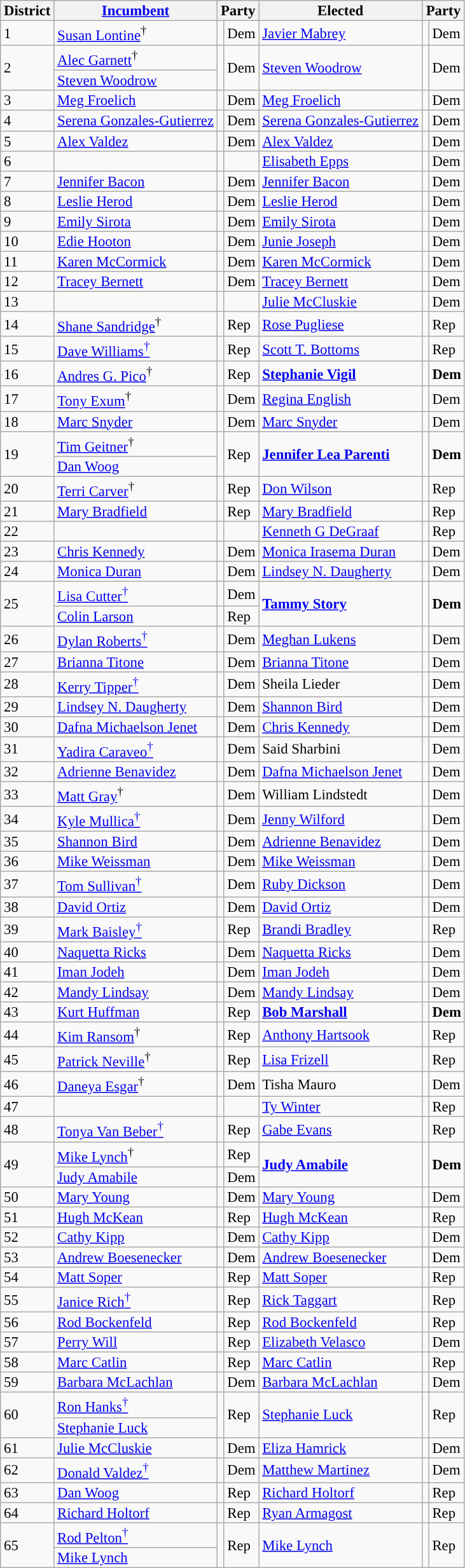<table class="sortable wikitable" style="font-size:95%;line-height:14px;">
<tr>
<th class="unsortable">District</th>
<th class="unsortable"><a href='#'>Incumbent</a></th>
<th colspan="2">Party</th>
<th class="unsortable">Elected</th>
<th colspan="2">Party</th>
</tr>
<tr>
<td>1</td>
<td><a href='#'>Susan Lontine</a><sup>†</sup></td>
<td style="background:"></td>
<td>Dem</td>
<td><a href='#'>Javier Mabrey</a></td>
<td style="background:"></td>
<td>Dem</td>
</tr>
<tr>
<td rowspan="2">2</td>
<td><a href='#'>Alec Garnett</a><sup>†</sup></td>
<td rowspan="2" style="background:"></td>
<td rowspan="2">Dem</td>
<td rowspan="2"><a href='#'>Steven Woodrow</a></td>
<td rowspan="2" style="background:"></td>
<td rowspan="2">Dem</td>
</tr>
<tr>
<td><a href='#'>Steven Woodrow</a></td>
</tr>
<tr>
<td>3</td>
<td><a href='#'>Meg Froelich</a></td>
<td style="background:"></td>
<td>Dem</td>
<td><a href='#'>Meg Froelich</a></td>
<td style="background:"></td>
<td>Dem</td>
</tr>
<tr>
<td>4</td>
<td><a href='#'>Serena Gonzales-Gutierrez</a></td>
<td style="background:"></td>
<td>Dem</td>
<td><a href='#'>Serena Gonzales-Gutierrez</a></td>
<td style="background:"></td>
<td>Dem</td>
</tr>
<tr>
<td>5</td>
<td><a href='#'>Alex Valdez</a></td>
<td style="background:"></td>
<td>Dem</td>
<td><a href='#'>Alex Valdez</a></td>
<td style="background:"></td>
<td>Dem</td>
</tr>
<tr>
<td>6</td>
<td></td>
<td></td>
<td></td>
<td><a href='#'>Elisabeth Epps</a></td>
<td style="background:"></td>
<td>Dem</td>
</tr>
<tr>
<td>7</td>
<td><a href='#'>Jennifer Bacon</a></td>
<td style="background:"></td>
<td>Dem</td>
<td><a href='#'>Jennifer Bacon</a></td>
<td style="background:"></td>
<td>Dem</td>
</tr>
<tr>
<td>8</td>
<td><a href='#'>Leslie Herod</a></td>
<td style="background:"></td>
<td>Dem</td>
<td><a href='#'>Leslie Herod</a></td>
<td style="background:"></td>
<td>Dem</td>
</tr>
<tr>
<td>9</td>
<td><a href='#'>Emily Sirota</a></td>
<td style="background:"></td>
<td>Dem</td>
<td><a href='#'>Emily Sirota</a></td>
<td style="background:"></td>
<td>Dem</td>
</tr>
<tr>
<td>10</td>
<td><a href='#'>Edie Hooton</a></td>
<td style="background:"></td>
<td>Dem</td>
<td><a href='#'>Junie Joseph</a></td>
<td style="background:"></td>
<td>Dem</td>
</tr>
<tr>
<td>11</td>
<td><a href='#'>Karen McCormick</a></td>
<td style="background:"></td>
<td>Dem</td>
<td><a href='#'>Karen McCormick</a></td>
<td style="background:"></td>
<td>Dem</td>
</tr>
<tr>
<td>12</td>
<td><a href='#'>Tracey Bernett</a></td>
<td style="background:"></td>
<td>Dem</td>
<td><a href='#'>Tracey Bernett</a></td>
<td style="background:"></td>
<td>Dem</td>
</tr>
<tr>
<td>13</td>
<td></td>
<td></td>
<td></td>
<td><a href='#'>Julie McCluskie</a></td>
<td style="background:"></td>
<td>Dem</td>
</tr>
<tr>
<td>14</td>
<td><a href='#'>Shane Sandridge</a><sup>†</sup></td>
<td style="background:"></td>
<td>Rep</td>
<td><a href='#'>Rose Pugliese</a></td>
<td style="background:"></td>
<td>Rep</td>
</tr>
<tr>
<td>15</td>
<td><a href='#'>Dave Williams<sup>†</sup></a></td>
<td style="background:"></td>
<td>Rep</td>
<td><a href='#'>Scott T. Bottoms</a></td>
<td style="background:"></td>
<td>Rep</td>
</tr>
<tr>
<td>16</td>
<td><a href='#'>Andres G. Pico</a><sup>†</sup></td>
<td style="background:"></td>
<td>Rep</td>
<td><strong><a href='#'>Stephanie Vigil</a></strong></td>
<td style="background:"></td>
<td><strong>Dem</strong></td>
</tr>
<tr>
<td>17</td>
<td><a href='#'>Tony Exum</a><sup>†</sup></td>
<td style="background:"></td>
<td>Dem</td>
<td><a href='#'>Regina English</a></td>
<td style="background:"></td>
<td>Dem</td>
</tr>
<tr>
<td>18</td>
<td><a href='#'>Marc Snyder</a></td>
<td style="background:"></td>
<td>Dem</td>
<td><a href='#'>Marc Snyder</a></td>
<td style="background:"></td>
<td>Dem</td>
</tr>
<tr>
<td rowspan="2">19</td>
<td><a href='#'>Tim Geitner</a><sup>†</sup></td>
<td rowspan="2" style="background:"></td>
<td rowspan="2">Rep</td>
<td rowspan="2"><a href='#'><strong>Jennifer Lea Parenti</strong></a></td>
<td rowspan="2" style="background:"></td>
<td rowspan="2"><strong>Dem</strong></td>
</tr>
<tr>
<td><a href='#'>Dan Woog</a></td>
</tr>
<tr>
<td>20</td>
<td><a href='#'>Terri Carver</a><sup>†</sup></td>
<td style="background:"></td>
<td>Rep</td>
<td><a href='#'>Don Wilson</a></td>
<td style="background:"></td>
<td>Rep</td>
</tr>
<tr>
<td>21</td>
<td><a href='#'>Mary Bradfield</a></td>
<td style="background:"></td>
<td>Rep</td>
<td><a href='#'>Mary Bradfield</a></td>
<td style="background:"></td>
<td>Rep</td>
</tr>
<tr>
<td>22</td>
<td></td>
<td></td>
<td></td>
<td><a href='#'>Kenneth G DeGraaf</a></td>
<td style="background:"></td>
<td>Rep</td>
</tr>
<tr>
<td>23</td>
<td><a href='#'>Chris Kennedy</a></td>
<td style="background:"></td>
<td>Dem</td>
<td><a href='#'>Monica Irasema Duran</a></td>
<td style="background:"></td>
<td>Dem</td>
</tr>
<tr>
<td>24</td>
<td><a href='#'>Monica Duran</a></td>
<td style="background:"></td>
<td>Dem</td>
<td><a href='#'>Lindsey N. Daugherty</a></td>
<td style="background:"></td>
<td>Dem</td>
</tr>
<tr>
<td rowspan="2">25</td>
<td><a href='#'>Lisa Cutter<sup>†</sup></a></td>
<td style="background:"></td>
<td>Dem</td>
<td rowspan="2"><strong><a href='#'>Tammy Story</a></strong></td>
<td rowspan="2" style="background:"></td>
<td rowspan="2"><strong>Dem</strong></td>
</tr>
<tr>
<td><a href='#'>Colin Larson</a></td>
<td style="background:"></td>
<td>Rep</td>
</tr>
<tr>
<td>26</td>
<td><a href='#'>Dylan Roberts<sup>†</sup></a></td>
<td style="background:"></td>
<td>Dem</td>
<td><a href='#'>Meghan Lukens</a></td>
<td style="background:"></td>
<td>Dem</td>
</tr>
<tr>
<td>27</td>
<td><a href='#'>Brianna Titone</a></td>
<td style="background:"></td>
<td>Dem</td>
<td><a href='#'>Brianna Titone</a></td>
<td style="background:"></td>
<td>Dem</td>
</tr>
<tr>
<td>28</td>
<td><a href='#'>Kerry Tipper<sup>†</sup></a></td>
<td style="background:"></td>
<td>Dem</td>
<td>Sheila Lieder</td>
<td style="background:"></td>
<td>Dem</td>
</tr>
<tr>
<td>29</td>
<td><a href='#'>Lindsey N. Daugherty</a></td>
<td style="background:"></td>
<td>Dem</td>
<td><a href='#'>Shannon Bird</a></td>
<td style="background:"></td>
<td>Dem</td>
</tr>
<tr>
<td>30</td>
<td><a href='#'>Dafna Michaelson Jenet</a></td>
<td style="background:"></td>
<td>Dem</td>
<td><a href='#'>Chris Kennedy</a></td>
<td style="background:"></td>
<td>Dem</td>
</tr>
<tr>
<td>31</td>
<td><a href='#'>Yadira Caraveo<sup>†</sup></a></td>
<td style="background:"></td>
<td>Dem</td>
<td>Said Sharbini</td>
<td style="background:"></td>
<td>Dem</td>
</tr>
<tr>
<td>32</td>
<td><a href='#'>Adrienne Benavidez</a></td>
<td style="background:"></td>
<td>Dem</td>
<td><a href='#'>Dafna Michaelson Jenet</a></td>
<td style="background:"></td>
<td>Dem</td>
</tr>
<tr>
<td>33</td>
<td><a href='#'>Matt Gray</a><sup>†</sup></td>
<td style="background:"></td>
<td>Dem</td>
<td>William Lindstedt</td>
<td style="background:"></td>
<td>Dem</td>
</tr>
<tr>
<td>34</td>
<td><a href='#'>Kyle Mullica<sup>†</sup></a></td>
<td style="background:"></td>
<td>Dem</td>
<td><a href='#'>Jenny Wilford</a></td>
<td style="background:"></td>
<td>Dem</td>
</tr>
<tr>
<td>35</td>
<td><a href='#'>Shannon Bird</a></td>
<td style="background:"></td>
<td>Dem</td>
<td><a href='#'>Adrienne Benavidez</a></td>
<td style="background:"></td>
<td>Dem</td>
</tr>
<tr>
<td>36</td>
<td><a href='#'>Mike Weissman</a></td>
<td style="background:"></td>
<td>Dem</td>
<td><a href='#'>Mike Weissman</a></td>
<td style="background:"></td>
<td>Dem</td>
</tr>
<tr>
<td>37</td>
<td><a href='#'>Tom Sullivan<sup>†</sup></a></td>
<td style="background:"></td>
<td>Dem</td>
<td><a href='#'>Ruby Dickson</a></td>
<td style="background:"></td>
<td>Dem</td>
</tr>
<tr>
<td>38</td>
<td><a href='#'>David Ortiz</a></td>
<td style="background:"></td>
<td>Dem</td>
<td><a href='#'>David Ortiz</a></td>
<td style="background:"></td>
<td>Dem</td>
</tr>
<tr>
<td>39</td>
<td><a href='#'>Mark Baisley<sup>†</sup></a></td>
<td style="background:"></td>
<td>Rep</td>
<td><a href='#'>Brandi Bradley</a></td>
<td style="background:"></td>
<td>Rep</td>
</tr>
<tr>
<td>40</td>
<td><a href='#'>Naquetta Ricks</a></td>
<td style="background:"></td>
<td>Dem</td>
<td><a href='#'>Naquetta Ricks</a></td>
<td style="background:"></td>
<td>Dem</td>
</tr>
<tr>
<td>41</td>
<td><a href='#'>Iman Jodeh</a></td>
<td style="background:"></td>
<td>Dem</td>
<td><a href='#'>Iman Jodeh</a></td>
<td style="background:"></td>
<td>Dem</td>
</tr>
<tr>
<td>42</td>
<td><a href='#'>Mandy Lindsay</a></td>
<td style="background:"></td>
<td>Dem</td>
<td><a href='#'>Mandy Lindsay</a></td>
<td style="background:"></td>
<td>Dem</td>
</tr>
<tr>
<td>43</td>
<td><a href='#'>Kurt Huffman</a></td>
<td style="background:"></td>
<td>Rep</td>
<td><a href='#'><strong>Bob Marshall</strong></a></td>
<td style="background:"></td>
<td><strong>Dem</strong></td>
</tr>
<tr>
<td>44</td>
<td><a href='#'>Kim Ransom</a><sup>†</sup></td>
<td style="background:"></td>
<td>Rep</td>
<td><a href='#'>Anthony Hartsook</a></td>
<td style="background:"></td>
<td>Rep</td>
</tr>
<tr>
<td>45</td>
<td><a href='#'>Patrick Neville</a><sup>†</sup></td>
<td style="background:"></td>
<td>Rep</td>
<td><a href='#'>Lisa Frizell</a></td>
<td style="background:"></td>
<td>Rep</td>
</tr>
<tr>
<td>46</td>
<td><a href='#'>Daneya Esgar</a><sup>†</sup></td>
<td style="background:"></td>
<td>Dem</td>
<td>Tisha Mauro</td>
<td style="background:"></td>
<td>Dem</td>
</tr>
<tr>
<td>47</td>
<td></td>
<td></td>
<td></td>
<td><a href='#'>Ty Winter</a></td>
<td style="background:"></td>
<td>Rep</td>
</tr>
<tr>
<td>48</td>
<td><a href='#'>Tonya Van Beber<sup>†</sup></a></td>
<td style="background:"></td>
<td>Rep</td>
<td><a href='#'>Gabe Evans</a></td>
<td style="background:"></td>
<td>Rep</td>
</tr>
<tr>
<td rowspan="2">49</td>
<td><a href='#'>Mike Lynch</a><sup>†</sup></td>
<td style="background:"></td>
<td>Rep</td>
<td rowspan="2"><strong><a href='#'>Judy Amabile</a></strong></td>
<td rowspan="2" style="background:"></td>
<td rowspan="2"><strong>Dem</strong></td>
</tr>
<tr>
<td><a href='#'>Judy Amabile</a></td>
<td style="background:"></td>
<td>Dem</td>
</tr>
<tr>
<td>50</td>
<td><a href='#'>Mary Young</a></td>
<td style="background:"></td>
<td>Dem</td>
<td><a href='#'>Mary Young</a></td>
<td style="background:"></td>
<td>Dem</td>
</tr>
<tr>
<td>51</td>
<td><a href='#'>Hugh McKean</a></td>
<td style="background:"></td>
<td>Rep</td>
<td><a href='#'>Hugh McKean</a></td>
<td style="background:"></td>
<td>Rep</td>
</tr>
<tr>
<td>52</td>
<td><a href='#'>Cathy Kipp</a></td>
<td style="background:"></td>
<td>Dem</td>
<td><a href='#'>Cathy Kipp</a></td>
<td style="background:"></td>
<td>Dem</td>
</tr>
<tr>
<td>53</td>
<td><a href='#'>Andrew Boesenecker</a></td>
<td style="background:"></td>
<td>Dem</td>
<td><a href='#'>Andrew Boesenecker</a></td>
<td style="background:"></td>
<td>Dem</td>
</tr>
<tr>
<td>54</td>
<td><a href='#'>Matt Soper</a></td>
<td style="background:"></td>
<td>Rep</td>
<td><a href='#'>Matt Soper</a></td>
<td style="background:"></td>
<td>Rep</td>
</tr>
<tr>
<td>55</td>
<td><a href='#'>Janice Rich<sup>†</sup></a></td>
<td style="background:"></td>
<td>Rep</td>
<td><a href='#'>Rick Taggart</a></td>
<td style="background:"></td>
<td>Rep</td>
</tr>
<tr>
<td>56</td>
<td><a href='#'>Rod Bockenfeld</a></td>
<td style="background:"></td>
<td>Rep</td>
<td><a href='#'>Rod Bockenfeld</a></td>
<td style="background:"></td>
<td>Rep</td>
</tr>
<tr>
<td>57</td>
<td><a href='#'>Perry Will</a></td>
<td style="background:"></td>
<td>Rep</td>
<td><a href='#'>Elizabeth Velasco</a></td>
<td style="background:"></td>
<td>Dem</td>
</tr>
<tr>
<td>58</td>
<td><a href='#'>Marc Catlin</a></td>
<td style="background:"></td>
<td>Rep</td>
<td><a href='#'>Marc Catlin</a></td>
<td style="background:"></td>
<td>Rep</td>
</tr>
<tr>
<td>59</td>
<td><a href='#'>Barbara McLachlan</a></td>
<td style="background:"></td>
<td>Dem</td>
<td><a href='#'>Barbara McLachlan</a></td>
<td style="background:"></td>
<td>Dem</td>
</tr>
<tr>
<td rowspan="2">60</td>
<td><a href='#'>Ron Hanks<sup>†</sup></a></td>
<td rowspan="2" style="background:"></td>
<td rowspan="2">Rep</td>
<td rowspan="2"><a href='#'>Stephanie Luck</a></td>
<td rowspan="2" style="background:"></td>
<td rowspan="2">Rep</td>
</tr>
<tr>
<td><a href='#'>Stephanie Luck</a></td>
</tr>
<tr>
<td>61</td>
<td><a href='#'>Julie McCluskie</a></td>
<td style="background:"></td>
<td>Dem</td>
<td><a href='#'>Eliza Hamrick</a></td>
<td style="background:"></td>
<td>Dem</td>
</tr>
<tr>
<td>62</td>
<td><a href='#'>Donald Valdez<sup>†</sup></a></td>
<td style="background:"></td>
<td>Dem</td>
<td><a href='#'>Matthew Martinez</a></td>
<td style="background:"></td>
<td>Dem</td>
</tr>
<tr>
<td>63</td>
<td><a href='#'>Dan Woog</a></td>
<td style="background:"></td>
<td>Rep</td>
<td><a href='#'>Richard Holtorf</a></td>
<td style="background:"></td>
<td>Rep</td>
</tr>
<tr>
<td>64</td>
<td><a href='#'>Richard Holtorf</a></td>
<td style="background:"></td>
<td>Rep</td>
<td><a href='#'>Ryan Armagost</a></td>
<td style="background:"></td>
<td>Rep</td>
</tr>
<tr>
<td rowspan="2">65</td>
<td><a href='#'>Rod Pelton<sup>†</sup></a></td>
<td rowspan="2" style="background:"></td>
<td rowspan="2">Rep</td>
<td rowspan="2"><a href='#'>Mike Lynch</a></td>
<td rowspan="2" style="background:"></td>
<td rowspan="2">Rep</td>
</tr>
<tr>
<td><a href='#'>Mike Lynch</a></td>
</tr>
</table>
